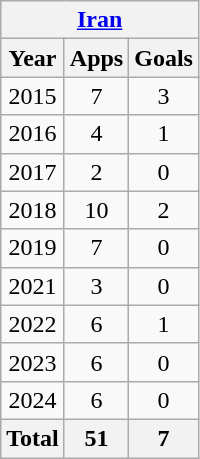<table class="wikitable" style="text-align:center">
<tr>
<th colspan=3><a href='#'>Iran</a></th>
</tr>
<tr>
<th>Year</th>
<th>Apps</th>
<th>Goals</th>
</tr>
<tr>
<td>2015</td>
<td>7</td>
<td>3</td>
</tr>
<tr>
<td>2016</td>
<td>4</td>
<td>1</td>
</tr>
<tr>
<td>2017</td>
<td>2</td>
<td>0</td>
</tr>
<tr>
<td>2018</td>
<td>10</td>
<td>2</td>
</tr>
<tr>
<td>2019</td>
<td>7</td>
<td>0</td>
</tr>
<tr>
<td>2021</td>
<td>3</td>
<td>0</td>
</tr>
<tr>
<td>2022</td>
<td>6</td>
<td>1</td>
</tr>
<tr>
<td>2023</td>
<td>6</td>
<td>0</td>
</tr>
<tr>
<td>2024</td>
<td>6</td>
<td>0</td>
</tr>
<tr>
<th>Total</th>
<th>51</th>
<th>7</th>
</tr>
</table>
